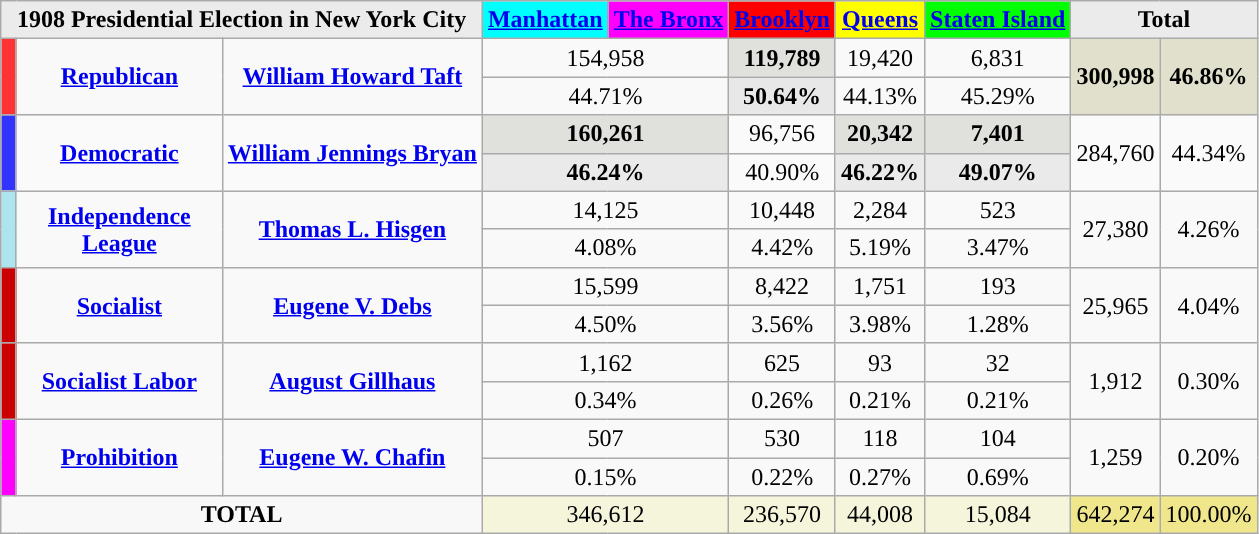<table class="wikitable"  style="text-align:center;">
<tr style="text-align:center;">
<td colspan="3"  style="background:#ebebeb;"><strong>1908 Presidential Election in New York City</strong></td>
<td style="background:aqua;"><strong><a href='#'>Manhattan</a></strong></td>
<td style="background:magenta;"><strong><a href='#'>The Bronx</a></strong></td>
<td style="background:red;"><strong><a href='#'>Brooklyn</a></strong></td>
<td style="background:yellow;"><strong><a href='#'>Queens</a></strong></td>
<td style="background:lime;"><strong><a href='#'>Staten Island</a></strong></td>
<td colspan="2"; style="background:#ebebeb;"><strong>Total</strong></td>
</tr>
<tr>
<th rowspan="2"; style="background-color:#FF3333; width: 3px"></th>
<td rowspan="2"; style="width: 130px"><strong><a href='#'>Republican</a></strong></td>
<td rowspan="2" style="text-align:center;"><strong><a href='#'>William Howard Taft</a></strong></td>
<td colspan="2">154,958</td>
<td style="background:#e0e0dd;"><strong>119,789</strong></td>
<td>19,420</td>
<td>6,831</td>
<td rowspan="2"; style="background:#e0e0cc;"><strong>300,998</strong></td>
<td rowspan="2"; style="background:#e0e0cc;"><strong>46.86%</strong></td>
</tr>
<tr>
<td colspan="2">44.71%</td>
<td style="background:#e8e8e8;"><strong>50.64%</strong></td>
<td>44.13%</td>
<td>45.29%</td>
</tr>
<tr style="background:#e0e0dd;">
<th rowspan="2"; style="background-color:#3333FF; width: 3px"></th>
<td rowspan="2"; style="background:#fafafa; style="width: 130px"><strong><a href='#'>Democratic</a></strong></td>
<td rowspan="2" style="background:#fafafa; text-align:center;"><strong><a href='#'>William Jennings Bryan</a></strong></td>
<td colspan="2"><strong>160,261</strong></td>
<td style="background:#fafafa;">96,756</td>
<td><strong>20,342</strong></td>
<td><strong>7,401</strong></td>
<td rowspan="2" ; style="background:#fafafa;">284,760</td>
<td rowspan="2" ; style="background:#fafafa;">44.34%</td>
</tr>
<tr style="background:#eaeaea;">
<td colspan="2"><strong>46.24%</strong></td>
<td style="background:#fafafa;">40.90%</td>
<td><strong>46.22%</strong></td>
<td><strong>49.07%</strong></td>
</tr>
<tr>
<th rowspan="2"; style="background-color:#ACE5EE; width: 3px"></th>
<td rowspan="2"; style="width: 130px"><strong><a href='#'>Independence League</a></strong></td>
<td rowspan="2" style="text-align:center;"><strong><a href='#'>Thomas L. Hisgen</a></strong></td>
<td colspan="2">14,125</td>
<td>10,448</td>
<td>2,284</td>
<td>523</td>
<td rowspan="2";>27,380</td>
<td rowspan="2";>4.26%</td>
</tr>
<tr>
<td colspan="2">4.08%</td>
<td>4.42%</td>
<td>5.19%</td>
<td>3.47%</td>
</tr>
<tr>
<th rowspan="2"; style="background-color:#CC0000; width: 3px"></th>
<td rowspan="2"; style="width: 130px"><strong><a href='#'>Socialist</a></strong></td>
<td rowspan="2" style="text-align:center;"><strong><a href='#'>Eugene V. Debs</a></strong></td>
<td colspan="2">15,599</td>
<td>8,422</td>
<td>1,751</td>
<td>193</td>
<td rowspan="2";>25,965</td>
<td rowspan="2";>4.04%</td>
</tr>
<tr>
<td colspan="2">4.50%</td>
<td>3.56%</td>
<td>3.98%</td>
<td>1.28%</td>
</tr>
<tr>
<th rowspan="2"; style="background-color:#CC0000; width: 3px"></th>
<td rowspan="2"; style="width: 130px"><strong><a href='#'>Socialist Labor</a></strong></td>
<td rowspan="2" style="text-align:center;"><strong><a href='#'>August Gillhaus</a></strong></td>
<td colspan="2">1,162</td>
<td>625</td>
<td>93</td>
<td>32</td>
<td rowspan="2";>1,912</td>
<td rowspan="2";>0.30%</td>
</tr>
<tr>
<td colspan="2">0.34%</td>
<td>0.26%</td>
<td>0.21%</td>
<td>0.21%</td>
</tr>
<tr>
<th rowspan="2"; style="background-color:#FF00FF; width: 3px"></th>
<td rowspan="2"; style="width: 130px"><strong><a href='#'>Prohibition</a></strong></td>
<td rowspan="2" style="text-align:center;"><strong><a href='#'>Eugene W. Chafin</a></strong></td>
<td colspan="2">507</td>
<td>530</td>
<td>118</td>
<td>104</td>
<td rowspan="2";>1,259</td>
<td rowspan="2";>0.20%</td>
</tr>
<tr>
<td colspan="2">0.15%</td>
<td>0.22%</td>
<td>0.27%</td>
<td>0.69%</td>
</tr>
<tr style="background:beige;">
<td colspan="3"; style="background:#f8f8f8;"><strong>TOTAL</strong></td>
<td colspan="2">346,612</td>
<td>236,570</td>
<td>44,008</td>
<td>15,084</td>
<td bgcolor="khaki">642,274</td>
<td bgcolor="khaki">100.00%</td>
</tr>
</table>
